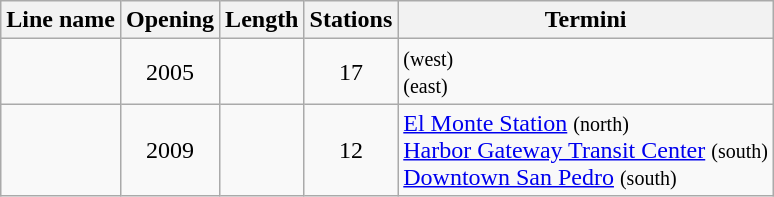<table class="wikitable sortable">
<tr>
<th scope="col">Line name</th>
<th scope="col">Opening</th>
<th scope="col" data-sort-type="number">Length</th>
<th scope="col" data-sort-type="number">Stations</th>
<th scope="col">Termini</th>
</tr>
<tr>
<td scope="row"></td>
<td align=center>2005</td>
<td></td>
<td align=center>17</td>
<td> <small>(west)</small><br> <small>(east)</small></td>
</tr>
<tr>
<td scope="row"></td>
<td align=center>2009</td>
<td></td>
<td align=center>12</td>
<td><a href='#'>El Monte Station</a> <small>(north)</small><br><a href='#'>Harbor Gateway Transit Center</a> <small>(south)</small><br><a href='#'>Downtown San Pedro</a> <small>(south)</small></td>
</tr>
</table>
